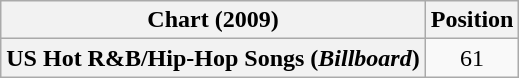<table class="wikitable plainrowheaders" style="text-align:center">
<tr>
<th scope="col">Chart (2009)</th>
<th scope="col">Position</th>
</tr>
<tr>
<th scope="row">US Hot R&B/Hip-Hop Songs (<em>Billboard</em>)</th>
<td>61</td>
</tr>
</table>
